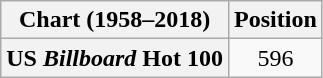<table class="wikitable plainrowheaders">
<tr>
<th>Chart (1958–2018)</th>
<th>Position</th>
</tr>
<tr>
<th scope="row">US <em>Billboard</em> Hot 100</th>
<td style="text-align:center;">596</td>
</tr>
</table>
